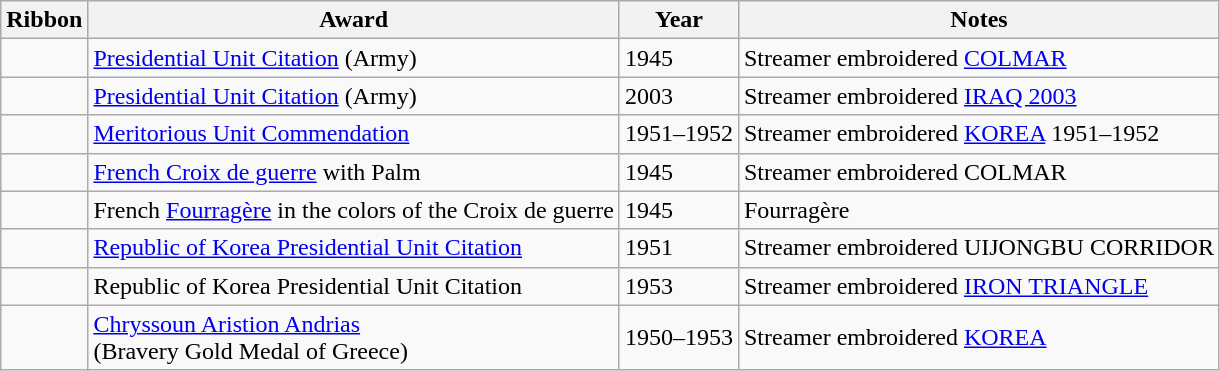<table class="wikitable" style="float:left;">
<tr style="background:#efefef;">
<th>Ribbon</th>
<th>Award</th>
<th>Year</th>
<th>Notes</th>
</tr>
<tr>
<td></td>
<td><a href='#'>Presidential Unit Citation</a> (Army)</td>
<td>1945</td>
<td>Streamer embroidered <a href='#'>COLMAR</a></td>
</tr>
<tr>
<td></td>
<td><a href='#'>Presidential Unit Citation</a> (Army)</td>
<td>2003</td>
<td>Streamer embroidered <a href='#'>IRAQ 2003</a></td>
</tr>
<tr>
<td></td>
<td><a href='#'>Meritorious Unit Commendation</a></td>
<td>1951–1952</td>
<td>Streamer embroidered <a href='#'>KOREA</a> 1951–1952</td>
</tr>
<tr>
<td></td>
<td><a href='#'>French Croix de guerre</a> with Palm</td>
<td>1945</td>
<td>Streamer embroidered COLMAR</td>
</tr>
<tr>
<td></td>
<td>French <a href='#'>Fourragère</a> in the colors of the Croix de guerre</td>
<td>1945</td>
<td>Fourragère</td>
</tr>
<tr>
<td></td>
<td><a href='#'>Republic of Korea Presidential Unit Citation</a></td>
<td>1951</td>
<td>Streamer embroidered UIJONGBU CORRIDOR</td>
</tr>
<tr>
<td></td>
<td>Republic of Korea Presidential Unit Citation</td>
<td>1953</td>
<td>Streamer embroidered <a href='#'>IRON TRIANGLE</a></td>
</tr>
<tr>
<td></td>
<td><a href='#'>Chryssoun Aristion Andrias</a><br>(Bravery Gold Medal of Greece)</td>
<td>1950–1953</td>
<td>Streamer embroidered <a href='#'>KOREA</a></td>
</tr>
</table>
